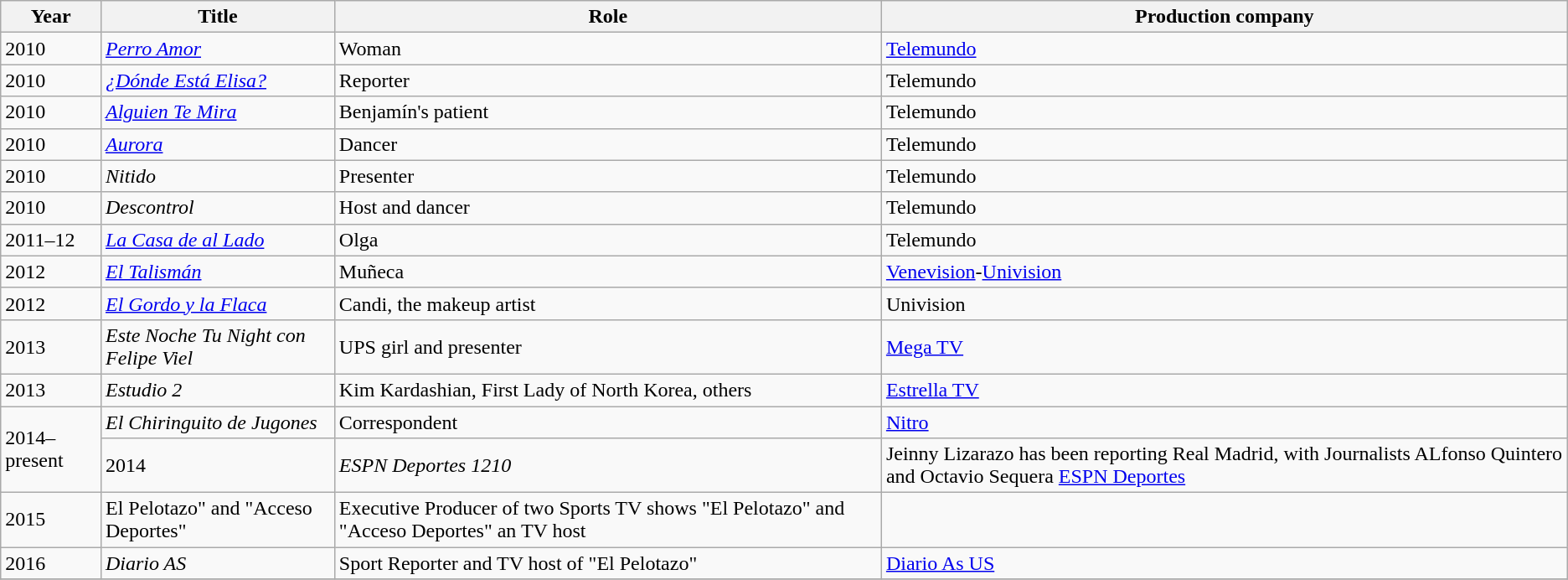<table class="wikitable sortable">
<tr>
<th>Year</th>
<th>Title</th>
<th>Role</th>
<th class="unsortable">Production company</th>
</tr>
<tr>
<td>2010</td>
<td><em><a href='#'>Perro Amor</a></em></td>
<td>Woman</td>
<td><a href='#'>Telemundo</a></td>
</tr>
<tr>
<td>2010</td>
<td><em><a href='#'>¿Dónde Está Elisa?</a></em></td>
<td>Reporter</td>
<td>Telemundo</td>
</tr>
<tr>
<td>2010</td>
<td><em><a href='#'>Alguien Te Mira</a></em></td>
<td>Benjamín's patient</td>
<td>Telemundo</td>
</tr>
<tr>
<td>2010</td>
<td><em><a href='#'>Aurora</a></em></td>
<td>Dancer</td>
<td>Telemundo</td>
</tr>
<tr>
<td>2010</td>
<td><em>Nitido</em></td>
<td>Presenter</td>
<td>Telemundo</td>
</tr>
<tr>
<td>2010</td>
<td><em>Descontrol</em></td>
<td>Host and dancer</td>
<td>Telemundo</td>
</tr>
<tr>
<td>2011–12</td>
<td><em><a href='#'>La Casa de al Lado</a></em></td>
<td>Olga</td>
<td>Telemundo</td>
</tr>
<tr>
<td>2012</td>
<td><em><a href='#'>El Talismán</a></em></td>
<td>Muñeca</td>
<td><a href='#'>Venevision</a>-<a href='#'>Univision</a></td>
</tr>
<tr>
<td>2012</td>
<td><em><a href='#'>El Gordo y la Flaca</a></em></td>
<td>Candi, the makeup artist</td>
<td>Univision</td>
</tr>
<tr>
<td>2013</td>
<td><em>Este Noche Tu Night con Felipe Viel</em></td>
<td>UPS girl and presenter</td>
<td><a href='#'>Mega TV</a></td>
</tr>
<tr>
<td>2013</td>
<td><em>Estudio 2</em></td>
<td>Kim Kardashian, First Lady of North Korea, others</td>
<td><a href='#'>Estrella TV</a></td>
</tr>
<tr>
<td rowspan="2">2014–present</td>
<td><em>El Chiringuito de Jugones</em></td>
<td>Correspondent</td>
<td><a href='#'>Nitro</a></td>
</tr>
<tr>
<td>2014</td>
<td><em>ESPN Deportes 1210</em></td>
<td>Jeinny Lizarazo has been reporting Real Madrid, with Journalists ALfonso Quintero and Octavio Sequera <a href='#'>ESPN Deportes</a></td>
</tr>
<tr>
<td>2015</td>
<td>El Pelotazo" and "Acceso Deportes"</td>
<td>Executive Producer of two Sports TV shows "El Pelotazo" and "Acceso Deportes" an TV host</td>
</tr>
<tr>
<td>2016</td>
<td><em>Diario AS</em></td>
<td>Sport Reporter and TV host of "El Pelotazo"</td>
<td><a href='#'>Diario As US</a></td>
</tr>
<tr>
</tr>
</table>
